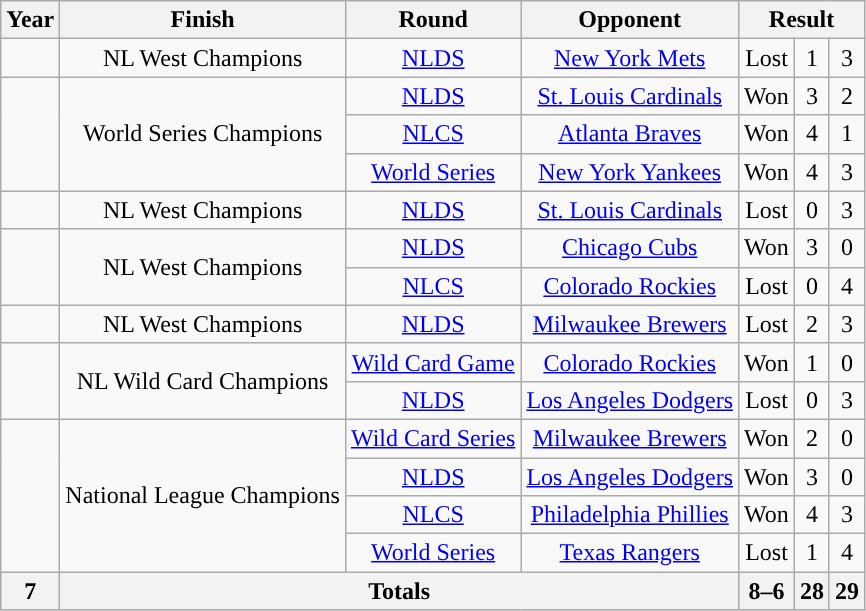<table class="wikitable">
<tr>
<th colspan=1>Year</th>
<th colspan=1>Finish</th>
<th colspan=1>Round</th>
<th colspan=1>Opponent</th>
<th colspan=3>Result</th>
</tr>
<tr>
<td align="center" rowspan="1"></td>
<td align="center" rowspan="1">NL West Champions</td>
<td align="center"><a href='#'>NLDS</a></td>
<td align="center"><a href='#'>New York Mets</a></td>
<td align="center">Lost</td>
<td align="center">1</td>
<td align="center">3</td>
</tr>
<tr>
<td align="center" rowspan="3"></td>
<td align="center" rowspan="3">World Series Champions</td>
<td align="center"><a href='#'>NLDS</a></td>
<td align="center"><a href='#'>St. Louis Cardinals</a></td>
<td align="center">Won</td>
<td align="center">3</td>
<td align="center">2</td>
</tr>
<tr>
<td align="center"><a href='#'>NLCS</a></td>
<td align="center"><a href='#'>Atlanta Braves</a></td>
<td align="center">Won</td>
<td align="center">4</td>
<td align="center">1</td>
</tr>
<tr>
<td align="center"><a href='#'>World Series</a></td>
<td align="center"><a href='#'>New York Yankees</a></td>
<td align="center">Won</td>
<td align="center">4</td>
<td align="center">3</td>
</tr>
<tr>
<td align="center" rowspan="1"></td>
<td align="center" rowspan="1">NL West Champions</td>
<td align="center"><a href='#'>NLDS</a></td>
<td align="center"><a href='#'>St. Louis Cardinals</a></td>
<td align="center">Lost</td>
<td align="center">0</td>
<td align="center">3</td>
</tr>
<tr>
<td align="center" rowspan="2"></td>
<td align="center" rowspan="2">NL West Champions</td>
<td align="center"><a href='#'>NLDS</a></td>
<td align="center"><a href='#'>Chicago Cubs</a></td>
<td align="center">Won</td>
<td align="center">3</td>
<td align="center">0</td>
</tr>
<tr>
<td align="center"><a href='#'>NLCS</a></td>
<td align="center"><a href='#'>Colorado Rockies</a></td>
<td align="center">Lost</td>
<td align="center">0</td>
<td align="center">4</td>
</tr>
<tr>
<td align="center" rowspan="1"></td>
<td align="center" rowspan="1">NL West Champions</td>
<td align="center"><a href='#'>NLDS</a></td>
<td align="center"><a href='#'>Milwaukee Brewers</a></td>
<td align="center">Lost</td>
<td align="center">2</td>
<td align="center">3</td>
</tr>
<tr>
<td align="center" rowspan="2"></td>
<td align="center" rowspan="2">NL Wild Card Champions</td>
<td align="center"><a href='#'>Wild Card Game</a></td>
<td align="center"><a href='#'>Colorado Rockies</a></td>
<td align="center">Won</td>
<td align="center">1</td>
<td align="center">0</td>
</tr>
<tr>
<td align="center"><a href='#'>NLDS</a></td>
<td align="center"><a href='#'>Los Angeles Dodgers</a></td>
<td align="center">Lost</td>
<td align="center">0</td>
<td align="center">3</td>
</tr>
<tr>
<td align="center" rowspan="4"></td>
<td align="center" rowspan="4">National League Champions</td>
<td align="center"><a href='#'>Wild Card Series</a></td>
<td align="center"><a href='#'>Milwaukee Brewers</a></td>
<td align="center">Won</td>
<td align="center">2</td>
<td align="center">0</td>
</tr>
<tr>
<td align="center"><a href='#'>NLDS</a></td>
<td align="center"><a href='#'>Los Angeles Dodgers</a></td>
<td align="center">Won</td>
<td align="center">3</td>
<td align="center">0</td>
</tr>
<tr>
<td align="center"><a href='#'>NLCS</a></td>
<td align="center"><a href='#'>Philadelphia Phillies</a></td>
<td align="center">Won</td>
<td align="center">4</td>
<td align="center">3</td>
</tr>
<tr>
<td align="center"><a href='#'>World Series</a></td>
<td align="center"><a href='#'>Texas Rangers</a></td>
<td align="center">Lost</td>
<td align="center">1</td>
<td align="center">4</td>
</tr>
<tr>
<th align="center">7</th>
<th colspan="3">Totals</th>
<th>8–6</th>
<th>28</th>
<th>29</th>
</tr>
</table>
